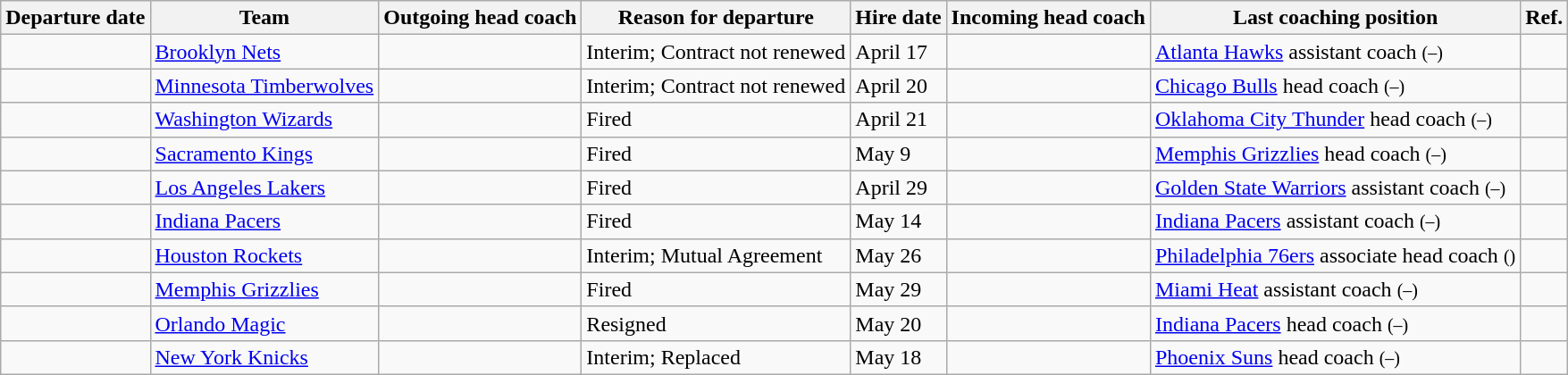<table class="wikitable sortable">
<tr>
<th>Departure date</th>
<th>Team</th>
<th>Outgoing head coach</th>
<th>Reason for departure</th>
<th>Hire date</th>
<th>Incoming head coach</th>
<th class="unsortable">Last coaching position</th>
<th class="unsortable">Ref.</th>
</tr>
<tr>
<td align=center></td>
<td><a href='#'>Brooklyn Nets</a></td>
<td></td>
<td>Interim; Contract not renewed</td>
<td>April 17</td>
<td></td>
<td><a href='#'>Atlanta Hawks</a> assistant coach <small>(–)</small></td>
<td></td>
</tr>
<tr>
<td align=center></td>
<td><a href='#'>Minnesota Timberwolves</a></td>
<td></td>
<td>Interim; Contract not renewed</td>
<td>April 20</td>
<td></td>
<td><a href='#'>Chicago Bulls</a> head coach <small>(–)</small></td>
<td></td>
</tr>
<tr>
<td align=center></td>
<td><a href='#'>Washington Wizards</a></td>
<td></td>
<td>Fired</td>
<td>April 21</td>
<td></td>
<td><a href='#'>Oklahoma City Thunder</a> head coach <small>(–)</small></td>
<td></td>
</tr>
<tr>
<td align=center></td>
<td><a href='#'>Sacramento Kings</a></td>
<td></td>
<td>Fired</td>
<td>May 9</td>
<td></td>
<td><a href='#'>Memphis Grizzlies</a> head coach <small>(–)</small></td>
<td></td>
</tr>
<tr>
<td align=center></td>
<td><a href='#'>Los Angeles Lakers</a></td>
<td></td>
<td>Fired</td>
<td>April 29</td>
<td></td>
<td><a href='#'>Golden State Warriors</a> assistant coach <small>(–)</small></td>
<td></td>
</tr>
<tr>
<td align=center></td>
<td><a href='#'>Indiana Pacers</a></td>
<td></td>
<td>Fired</td>
<td>May 14</td>
<td></td>
<td><a href='#'>Indiana Pacers</a> assistant coach <small>(–)</small></td>
<td></td>
</tr>
<tr>
<td align=center></td>
<td><a href='#'>Houston Rockets</a></td>
<td></td>
<td>Interim; Mutual Agreement</td>
<td>May 26</td>
<td></td>
<td><a href='#'>Philadelphia 76ers</a> associate head coach <small> ()</small></td>
<td></td>
</tr>
<tr>
<td align=center></td>
<td><a href='#'>Memphis Grizzlies</a></td>
<td></td>
<td>Fired</td>
<td>May 29</td>
<td></td>
<td><a href='#'>Miami Heat</a> assistant coach <small>(–)</small></td>
<td></td>
</tr>
<tr>
<td align=center></td>
<td><a href='#'>Orlando Magic</a></td>
<td></td>
<td>Resigned</td>
<td>May 20</td>
<td></td>
<td><a href='#'>Indiana Pacers</a> head coach <small>(–)</small></td>
<td></td>
</tr>
<tr>
<td align=center></td>
<td><a href='#'>New York Knicks</a></td>
<td></td>
<td>Interim; Replaced</td>
<td>May 18</td>
<td></td>
<td><a href='#'>Phoenix Suns</a> head coach <small>(–)</small></td>
<td></td>
</tr>
</table>
